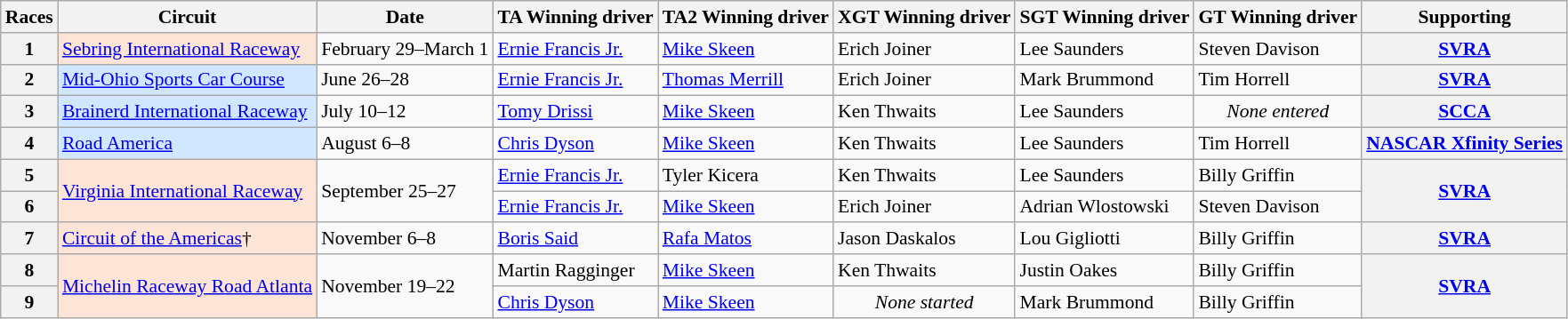<table class="wikitable" style="font-size: 90%;">
<tr>
<th>Races</th>
<th>Circuit</th>
<th>Date</th>
<th>TA Winning driver</th>
<th>TA2 Winning driver</th>
<th>XGT Winning driver</th>
<th>SGT Winning driver</th>
<th>GT Winning driver</th>
<th>Supporting</th>
</tr>
<tr>
<th>1</th>
<td style="background:#fce4d6;"><a href='#'>Sebring International Raceway</a></td>
<td>February 29–March 1</td>
<td> <a href='#'>Ernie Francis Jr.</a></td>
<td> <a href='#'>Mike Skeen</a></td>
<td> Erich Joiner</td>
<td> Lee Saunders</td>
<td> Steven Davison</td>
<th><a href='#'>SVRA</a></th>
</tr>
<tr>
<th>2</th>
<td style="background:#D0E7FF;"><a href='#'>Mid-Ohio Sports Car Course</a></td>
<td>June 26–28</td>
<td> <a href='#'>Ernie Francis Jr.</a></td>
<td> <a href='#'>Thomas Merrill</a></td>
<td> Erich Joiner</td>
<td> Mark Brummond</td>
<td> Tim Horrell</td>
<th><a href='#'>SVRA</a></th>
</tr>
<tr>
<th>3</th>
<td style="background:#D0E7FF;"><a href='#'>Brainerd International Raceway</a></td>
<td>July 10–12</td>
<td> <a href='#'>Tomy Drissi</a></td>
<td> <a href='#'>Mike Skeen</a></td>
<td> Ken Thwaits</td>
<td> Lee Saunders</td>
<td align="center"><em>None entered</em></td>
<th><a href='#'>SCCA</a></th>
</tr>
<tr>
<th>4</th>
<td style="background:#D0E7FF;"><a href='#'>Road America</a></td>
<td>August 6–8</td>
<td> <a href='#'>Chris Dyson</a></td>
<td> <a href='#'>Mike Skeen</a></td>
<td> Ken Thwaits</td>
<td> Lee Saunders</td>
<td> Tim Horrell</td>
<th><a href='#'>NASCAR Xfinity Series</a></th>
</tr>
<tr>
<th>5</th>
<td rowspan="2" style="background:#fce4d6;"><a href='#'>Virginia International Raceway</a></td>
<td rowspan="2">September 25–27</td>
<td> <a href='#'>Ernie Francis Jr.</a></td>
<td> Tyler Kicera</td>
<td> Ken Thwaits</td>
<td> Lee Saunders</td>
<td> Billy Griffin</td>
<th rowspan="2"><a href='#'>SVRA</a></th>
</tr>
<tr>
<th>6</th>
<td> <a href='#'>Ernie Francis Jr.</a></td>
<td> <a href='#'>Mike Skeen</a></td>
<td> Erich Joiner</td>
<td> Adrian Wlostowski</td>
<td> Steven Davison</td>
</tr>
<tr>
<th>7</th>
<td style="background:#fce4d6;"><a href='#'>Circuit of the Americas</a>†</td>
<td>November 6–8</td>
<td> <a href='#'>Boris Said</a></td>
<td> <a href='#'>Rafa Matos</a></td>
<td> Jason Daskalos</td>
<td> Lou Gigliotti</td>
<td> Billy Griffin</td>
<th><a href='#'>SVRA</a></th>
</tr>
<tr>
<th>8</th>
<td rowspan="2" style="background:#fce4d6;"><a href='#'>Michelin Raceway Road Atlanta</a></td>
<td rowspan="2">November 19–22</td>
<td> Martin Ragginger</td>
<td> <a href='#'>Mike Skeen</a></td>
<td> Ken Thwaits</td>
<td> Justin Oakes</td>
<td> Billy Griffin</td>
<th rowspan="2"><a href='#'>SVRA</a></th>
</tr>
<tr>
<th>9</th>
<td> <a href='#'>Chris Dyson</a></td>
<td> <a href='#'>Mike Skeen</a></td>
<td align="center"><em>None started</em></td>
<td> Mark Brummond</td>
<td> Billy Griffin</td>
</tr>
</table>
